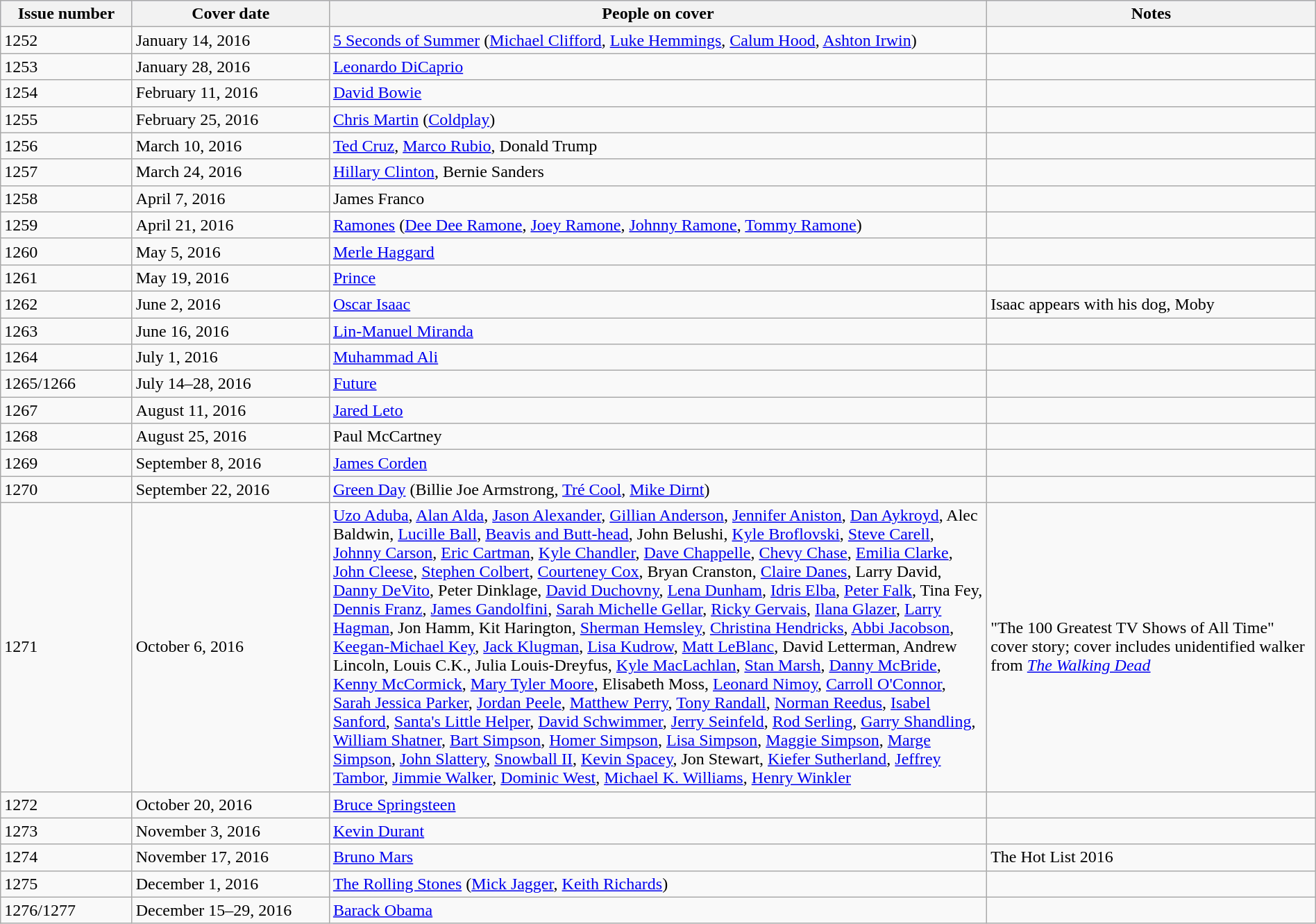<table class="wikitable sortable" style="margin:auto;width:100%;">
<tr style="background:#ccf;">
<th style="width:10%;">Issue number</th>
<th style="width:15%;">Cover date</th>
<th style="width:50%;">People on cover</th>
<th style="width:25%;">Notes</th>
</tr>
<tr>
<td>1252</td>
<td>January 14, 2016</td>
<td><a href='#'>5 Seconds of Summer</a> (<a href='#'>Michael Clifford</a>, <a href='#'>Luke Hemmings</a>, <a href='#'>Calum Hood</a>, <a href='#'>Ashton Irwin</a>)</td>
<td></td>
</tr>
<tr>
<td>1253</td>
<td>January 28, 2016</td>
<td><a href='#'>Leonardo DiCaprio</a></td>
<td></td>
</tr>
<tr>
<td>1254</td>
<td>February 11, 2016</td>
<td><a href='#'>David Bowie</a></td>
<td></td>
</tr>
<tr>
<td>1255</td>
<td>February 25, 2016</td>
<td><a href='#'>Chris Martin</a> (<a href='#'>Coldplay</a>)</td>
<td></td>
</tr>
<tr>
<td>1256</td>
<td>March 10, 2016</td>
<td><a href='#'>Ted Cruz</a>, <a href='#'>Marco Rubio</a>, Donald Trump</td>
<td></td>
</tr>
<tr>
<td>1257</td>
<td>March 24, 2016</td>
<td><a href='#'>Hillary Clinton</a>, Bernie Sanders</td>
<td></td>
</tr>
<tr>
<td>1258</td>
<td>April 7, 2016</td>
<td>James Franco</td>
<td></td>
</tr>
<tr>
<td>1259</td>
<td>April 21, 2016</td>
<td><a href='#'>Ramones</a> (<a href='#'>Dee Dee Ramone</a>, <a href='#'>Joey Ramone</a>, <a href='#'>Johnny Ramone</a>, <a href='#'>Tommy Ramone</a>)</td>
<td></td>
</tr>
<tr>
<td>1260</td>
<td>May 5, 2016</td>
<td><a href='#'>Merle Haggard</a></td>
<td></td>
</tr>
<tr>
<td>1261</td>
<td>May 19, 2016</td>
<td><a href='#'>Prince</a></td>
<td></td>
</tr>
<tr>
<td>1262</td>
<td>June 2, 2016</td>
<td><a href='#'>Oscar Isaac</a></td>
<td>Isaac appears with his dog, Moby</td>
</tr>
<tr>
<td>1263</td>
<td>June 16, 2016</td>
<td><a href='#'>Lin-Manuel Miranda</a></td>
<td></td>
</tr>
<tr>
<td>1264</td>
<td>July 1, 2016</td>
<td><a href='#'>Muhammad Ali</a></td>
<td></td>
</tr>
<tr>
<td>1265/1266</td>
<td>July 14–28, 2016</td>
<td><a href='#'>Future</a></td>
<td></td>
</tr>
<tr>
<td>1267</td>
<td>August 11, 2016</td>
<td><a href='#'>Jared Leto</a></td>
<td></td>
</tr>
<tr>
<td>1268</td>
<td>August 25, 2016</td>
<td>Paul McCartney</td>
<td></td>
</tr>
<tr>
<td>1269</td>
<td>September 8, 2016</td>
<td><a href='#'>James Corden</a></td>
<td></td>
</tr>
<tr>
<td>1270</td>
<td>September 22, 2016</td>
<td><a href='#'>Green Day</a> (Billie Joe Armstrong, <a href='#'>Tré Cool</a>, <a href='#'>Mike Dirnt</a>)</td>
<td></td>
</tr>
<tr>
<td>1271</td>
<td>October 6, 2016</td>
<td><a href='#'>Uzo Aduba</a>, <a href='#'>Alan Alda</a>, <a href='#'>Jason Alexander</a>, <a href='#'>Gillian Anderson</a>, <a href='#'>Jennifer Aniston</a>, <a href='#'>Dan Aykroyd</a>, Alec Baldwin, <a href='#'>Lucille Ball</a>, <a href='#'>Beavis and Butt-head</a>, John Belushi, <a href='#'>Kyle Broflovski</a>, <a href='#'>Steve Carell</a>, <a href='#'>Johnny Carson</a>, <a href='#'>Eric Cartman</a>, <a href='#'>Kyle Chandler</a>, <a href='#'>Dave Chappelle</a>, <a href='#'>Chevy Chase</a>, <a href='#'>Emilia Clarke</a>, <a href='#'>John Cleese</a>, <a href='#'>Stephen Colbert</a>, <a href='#'>Courteney Cox</a>, Bryan Cranston, <a href='#'>Claire Danes</a>, Larry David, <a href='#'>Danny DeVito</a>, Peter Dinklage, <a href='#'>David Duchovny</a>, <a href='#'>Lena Dunham</a>, <a href='#'>Idris Elba</a>, <a href='#'>Peter Falk</a>, Tina Fey, <a href='#'>Dennis Franz</a>, <a href='#'>James Gandolfini</a>, <a href='#'>Sarah Michelle Gellar</a>, <a href='#'>Ricky Gervais</a>, <a href='#'>Ilana Glazer</a>, <a href='#'>Larry Hagman</a>, Jon Hamm, Kit Harington, <a href='#'>Sherman Hemsley</a>, <a href='#'>Christina Hendricks</a>, <a href='#'>Abbi Jacobson</a>, <a href='#'>Keegan-Michael Key</a>, <a href='#'>Jack Klugman</a>, <a href='#'>Lisa Kudrow</a>, <a href='#'>Matt LeBlanc</a>, David Letterman, Andrew Lincoln, Louis C.K., Julia Louis-Dreyfus, <a href='#'>Kyle MacLachlan</a>, <a href='#'>Stan Marsh</a>, <a href='#'>Danny McBride</a>, <a href='#'>Kenny McCormick</a>, <a href='#'>Mary Tyler Moore</a>, Elisabeth Moss, <a href='#'>Leonard Nimoy</a>, <a href='#'>Carroll O'Connor</a>, <a href='#'>Sarah Jessica Parker</a>, <a href='#'>Jordan Peele</a>, <a href='#'>Matthew Perry</a>, <a href='#'>Tony Randall</a>, <a href='#'>Norman Reedus</a>, <a href='#'>Isabel Sanford</a>, <a href='#'>Santa's Little Helper</a>, <a href='#'>David Schwimmer</a>, <a href='#'>Jerry Seinfeld</a>, <a href='#'>Rod Serling</a>, <a href='#'>Garry Shandling</a>, <a href='#'>William Shatner</a>, <a href='#'>Bart Simpson</a>, <a href='#'>Homer Simpson</a>, <a href='#'>Lisa Simpson</a>, <a href='#'>Maggie Simpson</a>, <a href='#'>Marge Simpson</a>, <a href='#'>John Slattery</a>, <a href='#'>Snowball II</a>, <a href='#'>Kevin Spacey</a>, Jon Stewart, <a href='#'>Kiefer Sutherland</a>, <a href='#'>Jeffrey Tambor</a>, <a href='#'>Jimmie Walker</a>, <a href='#'>Dominic West</a>, <a href='#'>Michael K. Williams</a>, <a href='#'>Henry Winkler</a></td>
<td>"The 100 Greatest TV Shows of All Time" cover story; cover includes unidentified walker from <em><a href='#'>The Walking Dead</a></em></td>
</tr>
<tr>
<td>1272</td>
<td>October 20, 2016</td>
<td><a href='#'>Bruce Springsteen</a></td>
<td></td>
</tr>
<tr>
<td>1273</td>
<td>November 3, 2016</td>
<td><a href='#'>Kevin Durant</a></td>
<td></td>
</tr>
<tr>
<td>1274</td>
<td>November 17, 2016</td>
<td><a href='#'>Bruno Mars</a></td>
<td>The Hot List 2016</td>
</tr>
<tr>
<td>1275</td>
<td>December 1, 2016</td>
<td><a href='#'>The Rolling Stones</a> (<a href='#'>Mick Jagger</a>, <a href='#'>Keith Richards</a>)</td>
<td></td>
</tr>
<tr>
<td>1276/1277</td>
<td>December 15–29, 2016</td>
<td><a href='#'>Barack Obama</a></td>
<td></td>
</tr>
</table>
